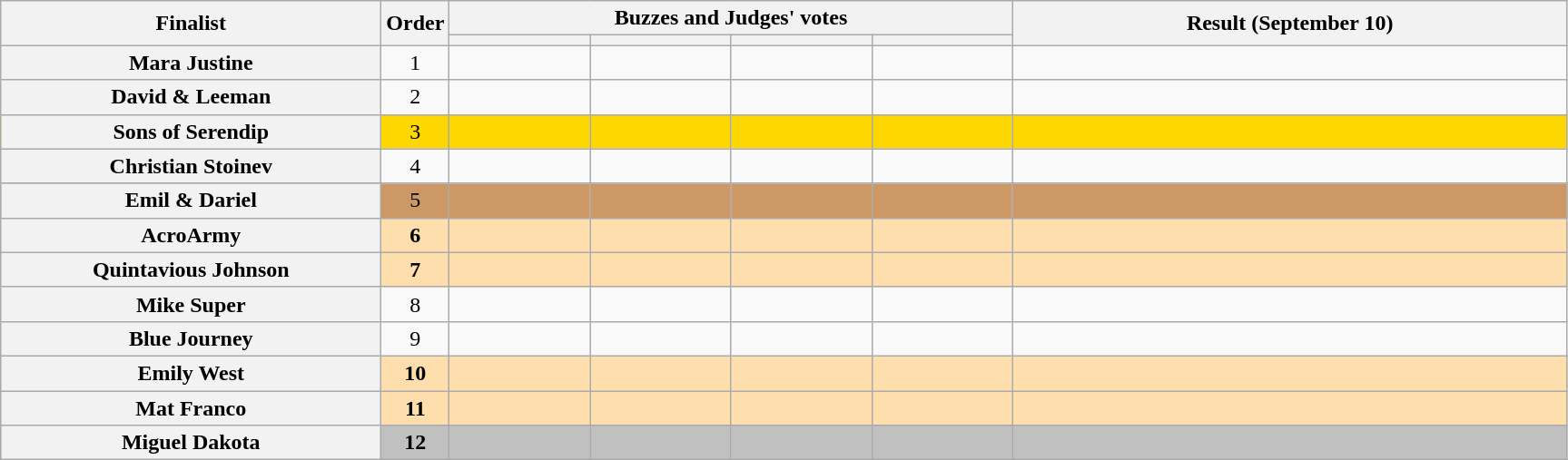<table class="wikitable plainrowheaders sortable" style="text-align:center;">
<tr>
<th scope="col" rowspan="2" class="unsortable" style="width:17em;">Finalist</th>
<th scope="col" rowspan="2" style="width:1em;">Order</th>
<th scope="col" colspan="4" class="unsortable" style="width:24em;">Buzzes and Judges' votes</th>
<th scope="col" rowspan="2" style="width:25em;">Result (September 10)</th>
</tr>
<tr>
<th scope="col" class="unsortable" style="width:6em;"></th>
<th scope="col" class="unsortable" style="width:6em;"></th>
<th scope="col" class="unsortable" style="width:6em;"></th>
<th scope="col" class="unsortable" style="width:6em;"></th>
</tr>
<tr>
<th scope="row">Mara Justine</th>
<td>1</td>
<td style="text-align:center;"></td>
<td style="text-align:center;"></td>
<td style="text-align:center;"></td>
<td style="text-align:center;"></td>
<td></td>
</tr>
<tr>
<th scope="row">David & Leeman</th>
<td>2</td>
<td style="text-align:center;"></td>
<td style="text-align:center;"></td>
<td style="text-align:center;"></td>
<td style="text-align:center;"></td>
<td></td>
</tr>
<tr style="background:gold">
<th scope="row">Sons of Serendip</th>
<td>3</td>
<td style="text-align:center;"></td>
<td style="text-align:center;"></td>
<td style="text-align:center;"></td>
<td style="text-align:center;"></td>
<td><strong></strong></td>
</tr>
<tr>
<th scope="row">Christian Stoinev</th>
<td>4</td>
<td style="text-align:center;"></td>
<td style="text-align:center;"></td>
<td style="text-align:center;"></td>
<td style="text-align:center;"></td>
<td></td>
</tr>
<tr style="background:#c96">
<th scope="row">Emil & Dariel</th>
<td>5</td>
<td style="text-align:center;"></td>
<td style="text-align:center;"></td>
<td style="text-align:center;"></td>
<td style="text-align:center;"></td>
<td></td>
</tr>
<tr style="background:NavajoWhite">
<th scope="row"><strong>AcroArmy</strong></th>
<td><strong>6</strong></td>
<td style="text-align:center;"></td>
<td style="text-align:center;"></td>
<td style="text-align:center;"></td>
<td style="text-align:center;"></td>
<td><strong></strong></td>
</tr>
<tr style="background:NavajoWhite">
<th scope="row"><strong>Quintavious Johnson</strong></th>
<td><strong>7</strong></td>
<td style="text-align:center;"></td>
<td style="text-align:center;"></td>
<td style="text-align:center;"></td>
<td style="text-align:center;"></td>
<td><strong></strong></td>
</tr>
<tr>
<th scope="row">Mike Super</th>
<td>8</td>
<td style="text-align:center;"></td>
<td style="text-align:center;"></td>
<td style="text-align:center;"></td>
<td style="text-align:center;"></td>
<td></td>
</tr>
<tr>
<th scope="row">Blue Journey</th>
<td>9</td>
<td style="text-align:center;"></td>
<td style="text-align:center;"></td>
<td style="text-align:center;"></td>
<td style="text-align:center;"></td>
<td></td>
</tr>
<tr style="background:NavajoWhite">
<th scope="row"><strong>Emily West</strong></th>
<td><strong>10</strong></td>
<td style="text-align:center;"></td>
<td style="text-align:center;"></td>
<td style="text-align:center;"></td>
<td style="text-align:center;"></td>
<td><strong></strong></td>
</tr>
<tr style="background:NavajoWhite">
<th scope="row"><strong>Mat Franco</strong></th>
<td><strong>11</strong></td>
<td style="text-align:center;"></td>
<td style="text-align:center;"></td>
<td style="text-align:center;"></td>
<td style="text-align:center;"></td>
<td><strong></strong></td>
</tr>
<tr style="background:silver">
<th scope="row"><strong>Miguel Dakota</strong></th>
<td><strong>12</strong></td>
<td style="text-align:center;"></td>
<td style="text-align:center;"></td>
<td style="text-align:center;"></td>
<td style="text-align:center;"></td>
<td><strong></strong></td>
</tr>
</table>
